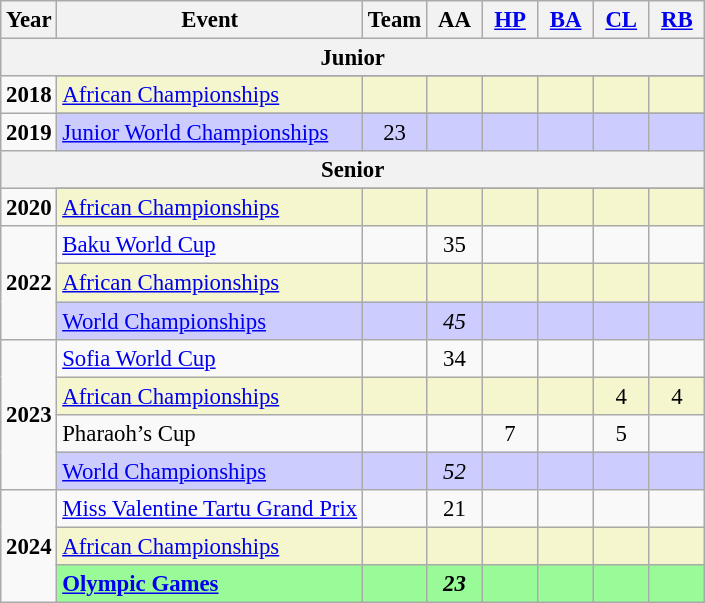<table class="wikitable" style="text-align:center; font-size:95%;">
<tr>
<th align=center>Year</th>
<th align=center>Event</th>
<th style="width:30px;">Team</th>
<th style="width:30px;">AA</th>
<th style="width:30px;"><a href='#'>HP</a></th>
<th style="width:30px;"><a href='#'>BA</a></th>
<th style="width:30px;"><a href='#'>CL</a></th>
<th style="width:30px;"><a href='#'>RB</a></th>
</tr>
<tr>
<th align=center colspan=8><strong>Junior</strong></th>
</tr>
<tr>
<td rowspan="2"><strong>2018</strong></td>
</tr>
<tr bgcolor="#f5f6ce">
<td align=left><a href='#'>African Championships</a></td>
<td></td>
<td></td>
<td></td>
<td></td>
<td></td>
<td></td>
</tr>
<tr>
<td rowspan="2"><strong>2019</strong></td>
</tr>
<tr bgcolor=#CCCCFF>
<td align=left><a href='#'>Junior World Championships</a></td>
<td>23</td>
<td></td>
<td></td>
<td></td>
<td></td>
<td></td>
</tr>
<tr>
<th align=center colspan=8><strong>Senior</strong></th>
</tr>
<tr>
<td rowspan="2"><strong>2020</strong></td>
</tr>
<tr bgcolor="#f5f6ce">
<td align=left><a href='#'>African Championships</a></td>
<td></td>
<td></td>
<td></td>
<td></td>
<td></td>
<td></td>
</tr>
<tr>
<td rowspan="3"><strong>2022</strong></td>
<td align=left><a href='#'>Baku World Cup</a></td>
<td></td>
<td>35</td>
<td></td>
<td></td>
<td></td>
<td></td>
</tr>
<tr bgcolor="#f5f6ce">
<td align=left><a href='#'>African Championships</a></td>
<td></td>
<td></td>
<td></td>
<td></td>
<td></td>
<td></td>
</tr>
<tr bgcolor=#CCCCFF>
<td align=left><a href='#'>World Championships</a></td>
<td></td>
<td><em>45</em></td>
<td></td>
<td></td>
<td></td>
<td></td>
</tr>
<tr>
<td rowspan="4"><strong>2023</strong></td>
<td align=left><a href='#'>Sofia World Cup</a></td>
<td></td>
<td>34</td>
<td></td>
<td></td>
<td></td>
<td></td>
</tr>
<tr bgcolor="#f5f6ce">
<td align=left><a href='#'>African Championships</a></td>
<td></td>
<td></td>
<td></td>
<td></td>
<td>4</td>
<td>4</td>
</tr>
<tr>
<td align=left>Pharaoh’s Cup</td>
<td></td>
<td></td>
<td>7</td>
<td></td>
<td>5</td>
<td></td>
</tr>
<tr bgcolor=#CCCCFF>
<td align=left><a href='#'>World Championships</a></td>
<td></td>
<td><em>52</em></td>
<td></td>
<td></td>
<td></td>
<td></td>
</tr>
<tr>
<td rowspan="3"><strong>2024</strong></td>
<td align=left><a href='#'>Miss Valentine Tartu Grand Prix</a></td>
<td></td>
<td>21</td>
<td></td>
<td></td>
<td></td>
<td></td>
</tr>
<tr bgcolor="#f5f6ce">
<td align=left><a href='#'>African Championships</a></td>
<td></td>
<td></td>
<td></td>
<td></td>
<td></td>
<td></td>
</tr>
<tr bgcolor=98FB98>
<td align=left><strong><a href='#'>Olympic Games</a></strong></td>
<td></td>
<td><strong><em>23</em></strong></td>
<td></td>
<td></td>
<td></td>
<td></td>
</tr>
</table>
